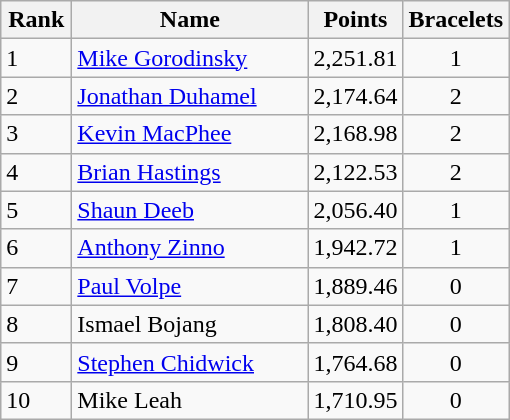<table class="wikitable">
<tr>
<th style="width:40px;">Rank</th>
<th style="width:150px;">Name</th>
<th style="width:50px;">Points</th>
<th style="width:50px;">Bracelets</th>
</tr>
<tr>
<td>1</td>
<td> <a href='#'>Mike Gorodinsky</a></td>
<td>2,251.81</td>
<td align=center>1</td>
</tr>
<tr>
<td>2</td>
<td> <a href='#'>Jonathan Duhamel</a></td>
<td>2,174.64</td>
<td align=center>2</td>
</tr>
<tr>
<td>3</td>
<td> <a href='#'>Kevin MacPhee</a></td>
<td>2,168.98</td>
<td align=center>2</td>
</tr>
<tr>
<td>4</td>
<td> <a href='#'>Brian Hastings</a></td>
<td>2,122.53</td>
<td align=center>2</td>
</tr>
<tr>
<td>5</td>
<td> <a href='#'>Shaun Deeb</a></td>
<td>2,056.40</td>
<td align=center>1</td>
</tr>
<tr>
<td>6</td>
<td> <a href='#'>Anthony Zinno</a></td>
<td>1,942.72</td>
<td align=center>1</td>
</tr>
<tr>
<td>7</td>
<td> <a href='#'>Paul Volpe</a></td>
<td>1,889.46</td>
<td align=center>0</td>
</tr>
<tr>
<td>8</td>
<td> Ismael Bojang</td>
<td>1,808.40</td>
<td align=center>0</td>
</tr>
<tr>
<td>9</td>
<td> <a href='#'>Stephen Chidwick</a></td>
<td>1,764.68</td>
<td align=center>0</td>
</tr>
<tr>
<td>10</td>
<td> Mike Leah</td>
<td>1,710.95</td>
<td align=center>0</td>
</tr>
</table>
